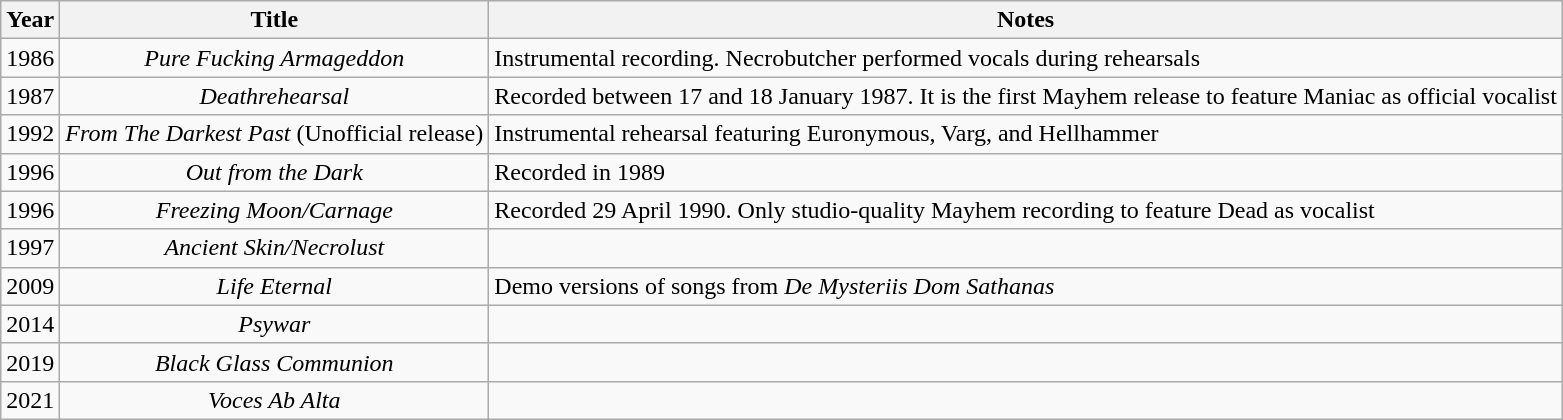<table class="wikitable" border="1">
<tr>
<th>Year</th>
<th>Title</th>
<th>Notes</th>
</tr>
<tr>
<td>1986</td>
<td style="text-align:center;"><em>Pure Fucking Armageddon</em></td>
<td>Instrumental recording. Necrobutcher performed vocals during rehearsals</td>
</tr>
<tr>
<td>1987</td>
<td style="text-align:center;"><em>Deathrehearsal</em></td>
<td>Recorded between 17 and 18 January 1987. It is the first Mayhem release to feature Maniac as official vocalist</td>
</tr>
<tr>
<td>1992</td>
<td style="text-align:center;"><em>From The Darkest Past</em> (Unofficial release)</td>
<td>Instrumental rehearsal featuring Euronymous, Varg, and Hellhammer</td>
</tr>
<tr>
<td>1996</td>
<td style="text-align:center;"><em>Out from the Dark</em></td>
<td>Recorded in 1989</td>
</tr>
<tr>
<td>1996</td>
<td style="text-align:center;"><em>Freezing Moon/Carnage</em></td>
<td>Recorded 29 April 1990. Only studio-quality Mayhem recording to feature Dead as vocalist</td>
</tr>
<tr>
<td>1997</td>
<td style="text-align:center;"><em>Ancient Skin/Necrolust</em></td>
<td></td>
</tr>
<tr>
<td>2009</td>
<td style="text-align:center;"><em>Life Eternal</em></td>
<td>Demo versions of songs from <em>De Mysteriis Dom Sathanas</em></td>
</tr>
<tr>
<td>2014</td>
<td style="text-align:center;"><em>Psywar</em></td>
<td></td>
</tr>
<tr>
<td>2019</td>
<td style="text-align:center;"><em>Black Glass Communion</em> </td>
<td></td>
</tr>
<tr>
<td>2021</td>
<td style="text-align:center;"><em>Voces Ab Alta</em> </td>
<td></td>
</tr>
</table>
